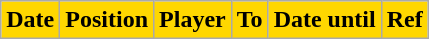<table class="wikitable plainrowheaders sortable">
<tr>
<th style="background:gold; color:black;">Date</th>
<th style="background:gold; color:black;">Position</th>
<th style="background:gold; color:black;">Player</th>
<th style="background:gold; color:black;">To</th>
<th style="background:gold; color:black;">Date until</th>
<th style="background:gold; color:black;">Ref</th>
</tr>
</table>
